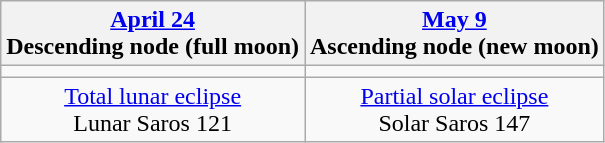<table class="wikitable">
<tr>
<th><a href='#'>April 24</a><br>Descending node (full moon)<br></th>
<th><a href='#'>May 9</a><br>Ascending node (new moon)<br></th>
</tr>
<tr>
<td></td>
<td></td>
</tr>
<tr align=center>
<td><a href='#'>Total lunar eclipse</a><br>Lunar Saros 121</td>
<td><a href='#'>Partial solar eclipse</a><br>Solar Saros 147</td>
</tr>
</table>
